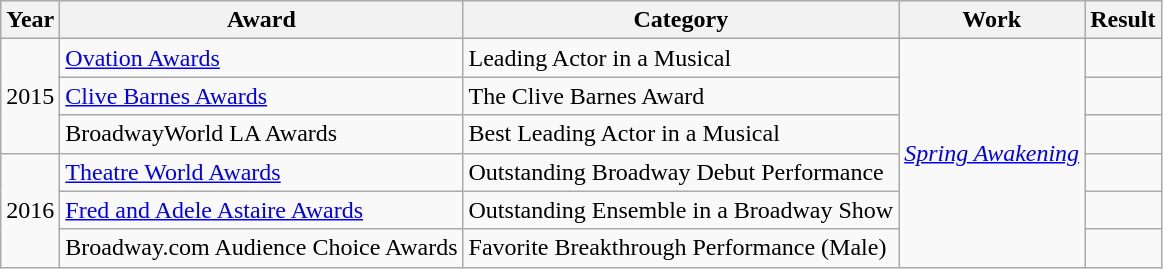<table class="wikitable">
<tr>
<th>Year</th>
<th>Award</th>
<th>Category</th>
<th>Work</th>
<th>Result</th>
</tr>
<tr>
<td rowspan="3">2015</td>
<td><a href='#'>Ovation Awards</a></td>
<td>Leading Actor in a Musical</td>
<td rowspan="6"><em><a href='#'>Spring Awakening</a></em></td>
<td></td>
</tr>
<tr>
<td><a href='#'>Clive Barnes Awards</a></td>
<td>The Clive Barnes Award</td>
<td></td>
</tr>
<tr>
<td>BroadwayWorld LA Awards</td>
<td>Best Leading Actor in a Musical</td>
<td></td>
</tr>
<tr>
<td rowspan="3">2016</td>
<td><a href='#'>Theatre World Awards</a></td>
<td>Outstanding Broadway Debut Performance</td>
<td></td>
</tr>
<tr>
<td><a href='#'>Fred and Adele Astaire Awards</a></td>
<td>Outstanding Ensemble in a Broadway Show</td>
<td></td>
</tr>
<tr>
<td>Broadway.com Audience Choice Awards</td>
<td>Favorite Breakthrough Performance (Male)</td>
<td></td>
</tr>
</table>
